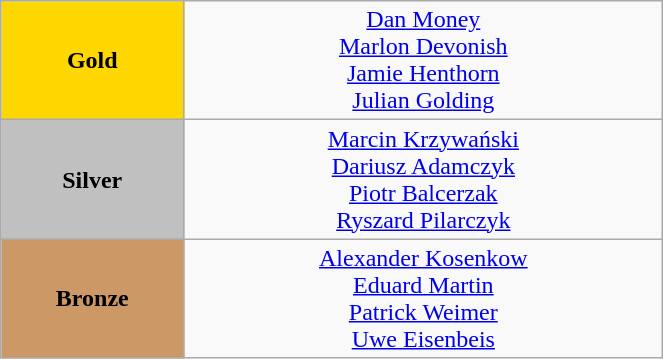<table class="wikitable" style="text-align:center; " width="35%">
<tr>
<td bgcolor="gold"><strong>Gold</strong></td>
<td><a href='#'>Dan Money</a><br><a href='#'>Marlon Devonish</a><br><a href='#'>Jamie Henthorn</a><br><a href='#'>Julian Golding</a><br>  <small><em></em></small></td>
</tr>
<tr>
<td bgcolor="silver"><strong>Silver</strong></td>
<td><a href='#'>Marcin Krzywański</a><br><a href='#'>Dariusz Adamczyk</a><br><a href='#'>Piotr Balcerzak</a><br><a href='#'>Ryszard Pilarczyk</a><br>  <small><em></em></small></td>
</tr>
<tr>
<td bgcolor="CC9966"><strong>Bronze</strong></td>
<td><a href='#'>Alexander Kosenkow</a><br><a href='#'>Eduard Martin</a><br><a href='#'>Patrick Weimer</a><br><a href='#'>Uwe Eisenbeis</a><br>  <small><em></em></small></td>
</tr>
</table>
